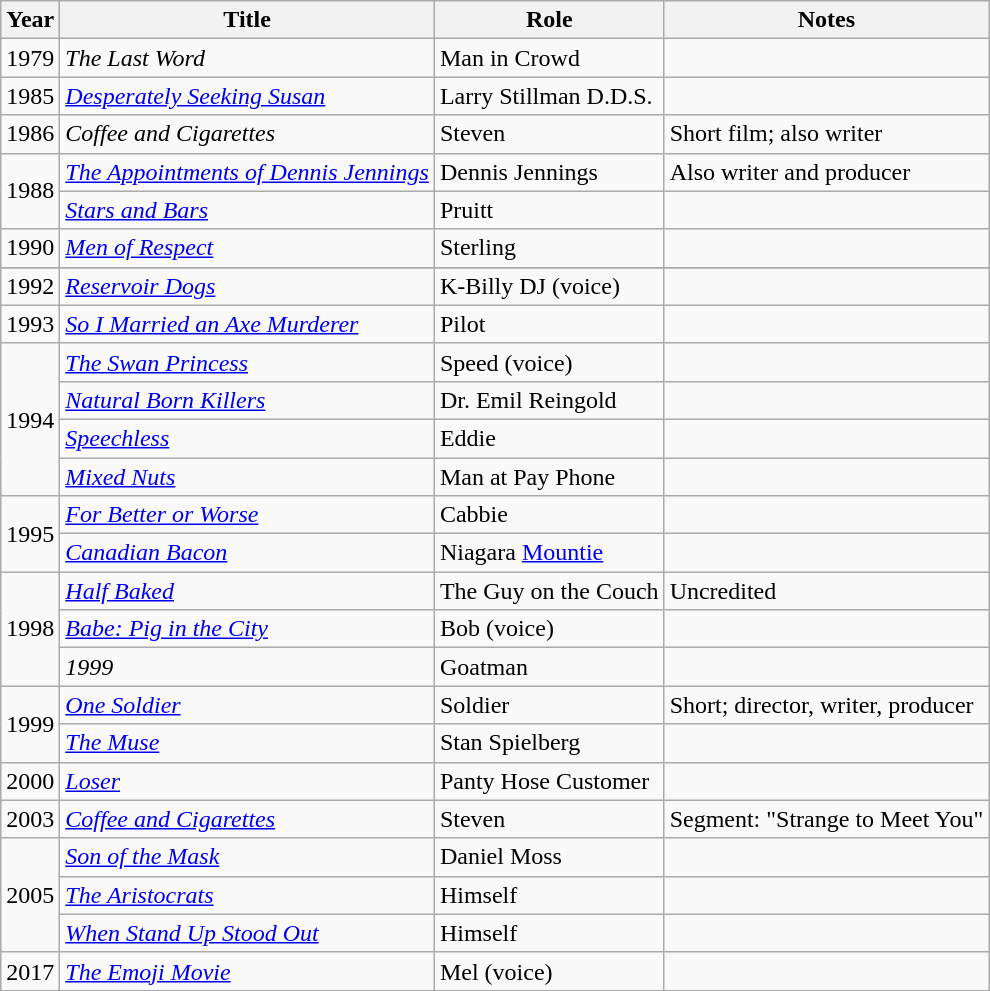<table class="wikitable sortable">
<tr>
<th>Year</th>
<th>Title</th>
<th>Role</th>
<th>Notes</th>
</tr>
<tr>
<td>1979</td>
<td><em>The Last Word </em></td>
<td>Man in Crowd</td>
<td></td>
</tr>
<tr>
<td>1985</td>
<td><em><a href='#'>Desperately Seeking Susan</a></em></td>
<td>Larry Stillman D.D.S.</td>
<td></td>
</tr>
<tr>
<td>1986</td>
<td><em>Coffee and Cigarettes</em></td>
<td>Steven</td>
<td>Short film; also writer</td>
</tr>
<tr>
<td rowspan=2>1988</td>
<td><em><a href='#'>The Appointments of Dennis Jennings</a></em></td>
<td>Dennis Jennings</td>
<td>Also writer and producer</td>
</tr>
<tr>
<td><em><a href='#'>Stars and Bars</a></em></td>
<td>Pruitt</td>
<td></td>
</tr>
<tr>
<td>1990</td>
<td><em><a href='#'>Men of Respect</a></em></td>
<td>Sterling</td>
<td></td>
</tr>
<tr>
</tr>
<tr>
<td>1992</td>
<td><em><a href='#'>Reservoir Dogs</a></em></td>
<td>K-Billy DJ (voice)</td>
<td></td>
</tr>
<tr>
<td>1993</td>
<td><em><a href='#'>So I Married an Axe Murderer</a></em></td>
<td>Pilot</td>
<td></td>
</tr>
<tr>
<td rowspan=4>1994</td>
<td><em><a href='#'>The Swan Princess</a></em></td>
<td>Speed (voice)</td>
<td></td>
</tr>
<tr>
<td><em><a href='#'>Natural Born Killers</a></em></td>
<td>Dr. Emil Reingold</td>
<td></td>
</tr>
<tr>
<td><em><a href='#'>Speechless</a></em></td>
<td>Eddie</td>
<td></td>
</tr>
<tr>
<td><em><a href='#'>Mixed Nuts</a></em></td>
<td>Man at Pay Phone</td>
<td></td>
</tr>
<tr>
<td rowspan=2>1995</td>
<td><em><a href='#'>For Better or Worse</a></em></td>
<td>Cabbie</td>
<td></td>
</tr>
<tr>
<td><em><a href='#'>Canadian Bacon</a></em></td>
<td>Niagara <a href='#'>Mountie</a></td>
<td></td>
</tr>
<tr>
<td rowspan=3>1998</td>
<td><em><a href='#'>Half Baked</a></em></td>
<td>The Guy on the Couch</td>
<td>Uncredited</td>
</tr>
<tr>
<td><em><a href='#'>Babe: Pig in the City</a></em></td>
<td>Bob (voice)</td>
<td></td>
</tr>
<tr>
<td><em>1999</em></td>
<td>Goatman</td>
<td></td>
</tr>
<tr>
<td rowspan=2>1999</td>
<td><em><a href='#'>One Soldier</a></em></td>
<td>Soldier</td>
<td>Short; director, writer, producer</td>
</tr>
<tr>
<td><em><a href='#'>The Muse</a></em></td>
<td>Stan Spielberg</td>
<td></td>
</tr>
<tr>
<td>2000</td>
<td><em><a href='#'>Loser</a></em></td>
<td>Panty Hose Customer</td>
<td></td>
</tr>
<tr>
<td>2003</td>
<td><em><a href='#'>Coffee and Cigarettes</a></em></td>
<td>Steven</td>
<td>Segment: "Strange to Meet You"</td>
</tr>
<tr>
<td rowspan=3>2005</td>
<td><em><a href='#'>Son of the Mask</a></em></td>
<td>Daniel Moss</td>
<td></td>
</tr>
<tr>
<td><em><a href='#'>The Aristocrats</a></em></td>
<td>Himself</td>
<td></td>
</tr>
<tr>
<td><em><a href='#'>When Stand Up Stood Out</a></em></td>
<td>Himself</td>
<td></td>
</tr>
<tr>
<td>2017</td>
<td><em><a href='#'>The Emoji Movie</a></em></td>
<td>Mel (voice)</td>
<td></td>
</tr>
<tr>
</tr>
</table>
